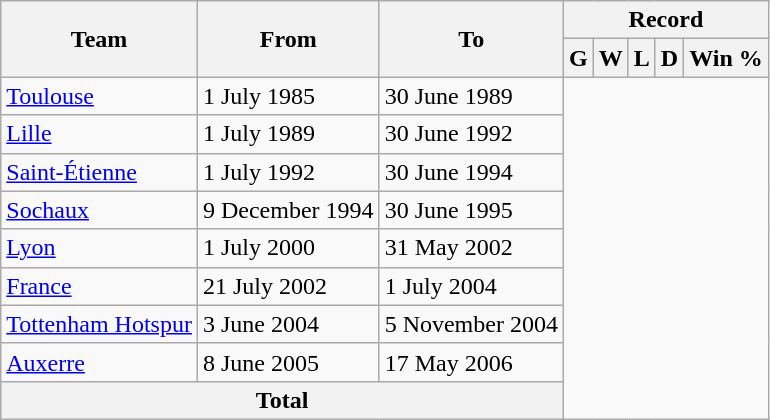<table class="wikitable" style="text-align: center;">
<tr>
<th rowspan="2">Team</th>
<th rowspan="2">From</th>
<th rowspan="2">To</th>
<th colspan="5">Record</th>
</tr>
<tr>
<th>G</th>
<th>W</th>
<th>L</th>
<th>D</th>
<th>Win %</th>
</tr>
<tr>
<td align=left><a href='#'>Toulouse</a></td>
<td align=left>1 July 1985</td>
<td align=left>30 June 1989<br></td>
</tr>
<tr>
<td align=left><a href='#'>Lille</a></td>
<td align=left>1 July 1989</td>
<td align=left>30 June 1992<br></td>
</tr>
<tr>
<td align=left><a href='#'>Saint-Étienne</a></td>
<td align=left>1 July 1992</td>
<td align=left>30 June 1994<br></td>
</tr>
<tr>
<td align=left><a href='#'>Sochaux</a></td>
<td align=left>9 December 1994</td>
<td align=left>30 June 1995<br></td>
</tr>
<tr>
<td align=left><a href='#'>Lyon</a></td>
<td align=left>1 July 2000</td>
<td align=left>31 May 2002<br></td>
</tr>
<tr>
<td align=left><a href='#'>France</a></td>
<td align=left>21 July 2002</td>
<td align=left>1 July 2004<br></td>
</tr>
<tr>
<td align=left><a href='#'>Tottenham Hotspur</a></td>
<td align=left>3 June 2004</td>
<td align=left>5 November 2004<br></td>
</tr>
<tr>
<td align=left><a href='#'>Auxerre</a></td>
<td align=left>8 June 2005</td>
<td align=left>17 May 2006<br></td>
</tr>
<tr>
<th colspan="3">Total<br></th>
</tr>
</table>
